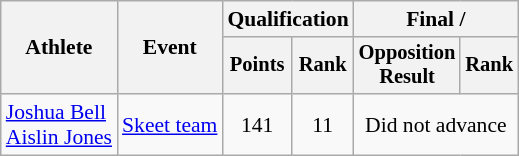<table class=wikitable style=font-size:90%;text-align:center>
<tr>
<th rowspan=2>Athlete</th>
<th rowspan=2>Event</th>
<th colspan=2>Qualification</th>
<th colspan=2>Final / </th>
</tr>
<tr style=font-size:95%>
<th>Points</th>
<th>Rank</th>
<th>Opposition<br>Result</th>
<th>Rank</th>
</tr>
<tr>
<td align=left><a href='#'>Joshua Bell</a><br><a href='#'>Aislin Jones</a></td>
<td align=left><a href='#'>Skeet team</a></td>
<td>141</td>
<td>11</td>
<td colspan=2>Did not advance</td>
</tr>
</table>
